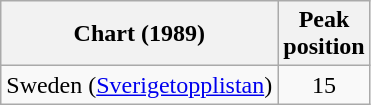<table class="wikitable">
<tr>
<th>Chart (1989)</th>
<th>Peak<br>position</th>
</tr>
<tr>
<td>Sweden (<a href='#'>Sverigetopplistan</a>)</td>
<td align="center">15</td>
</tr>
</table>
